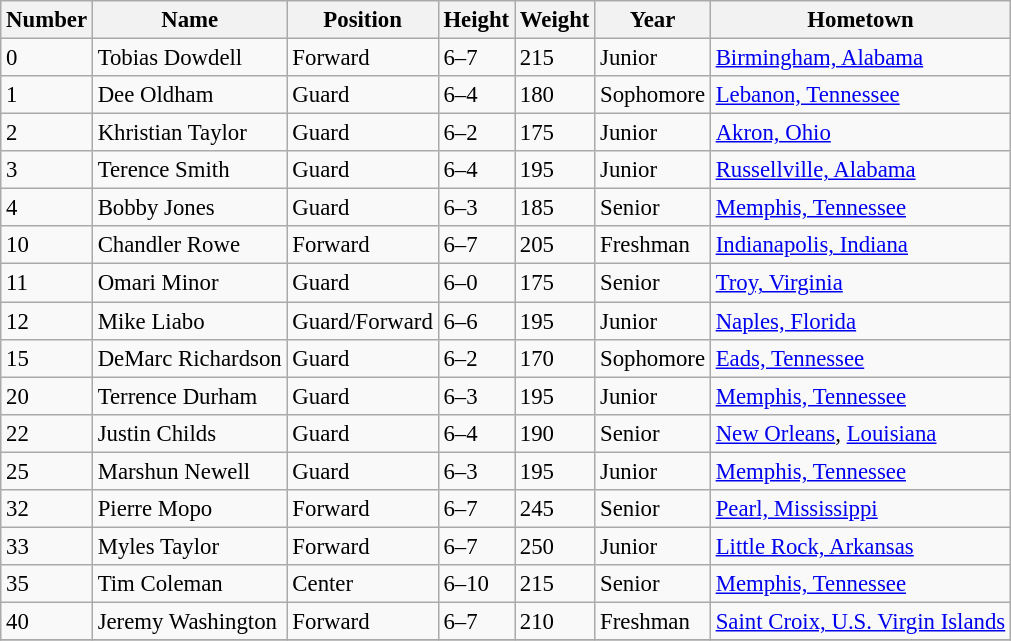<table class="wikitable" style="font-size: 95%;">
<tr>
<th>Number</th>
<th>Name</th>
<th>Position</th>
<th>Height</th>
<th>Weight</th>
<th>Year</th>
<th>Hometown</th>
</tr>
<tr>
<td>0</td>
<td>Tobias Dowdell</td>
<td>Forward</td>
<td>6–7</td>
<td>215</td>
<td>Junior</td>
<td><a href='#'>Birmingham, Alabama</a></td>
</tr>
<tr>
<td>1</td>
<td>Dee Oldham</td>
<td>Guard</td>
<td>6–4</td>
<td>180</td>
<td>Sophomore</td>
<td><a href='#'>Lebanon, Tennessee</a></td>
</tr>
<tr>
<td>2</td>
<td>Khristian Taylor</td>
<td>Guard</td>
<td>6–2</td>
<td>175</td>
<td>Junior</td>
<td><a href='#'>Akron, Ohio</a></td>
</tr>
<tr>
<td>3</td>
<td>Terence Smith</td>
<td>Guard</td>
<td>6–4</td>
<td>195</td>
<td>Junior</td>
<td><a href='#'>Russellville, Alabama</a></td>
</tr>
<tr>
<td>4</td>
<td>Bobby Jones</td>
<td>Guard</td>
<td>6–3</td>
<td>185</td>
<td>Senior</td>
<td><a href='#'>Memphis, Tennessee</a></td>
</tr>
<tr>
<td>10</td>
<td>Chandler Rowe</td>
<td>Forward</td>
<td>6–7</td>
<td>205</td>
<td>Freshman</td>
<td><a href='#'>Indianapolis, Indiana</a></td>
</tr>
<tr>
<td>11</td>
<td>Omari Minor</td>
<td>Guard</td>
<td>6–0</td>
<td>175</td>
<td>Senior</td>
<td><a href='#'>Troy, Virginia</a></td>
</tr>
<tr>
<td>12</td>
<td>Mike Liabo</td>
<td>Guard/Forward</td>
<td>6–6</td>
<td>195</td>
<td>Junior</td>
<td><a href='#'>Naples, Florida</a></td>
</tr>
<tr>
<td>15</td>
<td>DeMarc Richardson</td>
<td>Guard</td>
<td>6–2</td>
<td>170</td>
<td>Sophomore</td>
<td><a href='#'>Eads, Tennessee</a></td>
</tr>
<tr>
<td>20</td>
<td>Terrence Durham</td>
<td>Guard</td>
<td>6–3</td>
<td>195</td>
<td>Junior</td>
<td><a href='#'>Memphis, Tennessee</a></td>
</tr>
<tr>
<td>22</td>
<td>Justin Childs</td>
<td>Guard</td>
<td>6–4</td>
<td>190</td>
<td>Senior</td>
<td><a href='#'>New Orleans</a>, <a href='#'>Louisiana</a></td>
</tr>
<tr>
<td>25</td>
<td>Marshun Newell</td>
<td>Guard</td>
<td>6–3</td>
<td>195</td>
<td>Junior</td>
<td><a href='#'>Memphis, Tennessee</a></td>
</tr>
<tr>
<td>32</td>
<td>Pierre Mopo</td>
<td>Forward</td>
<td>6–7</td>
<td>245</td>
<td>Senior</td>
<td><a href='#'>Pearl, Mississippi</a></td>
</tr>
<tr>
<td>33</td>
<td>Myles Taylor</td>
<td>Forward</td>
<td>6–7</td>
<td>250</td>
<td>Junior</td>
<td><a href='#'>Little Rock, Arkansas</a></td>
</tr>
<tr>
<td>35</td>
<td>Tim Coleman</td>
<td>Center</td>
<td>6–10</td>
<td>215</td>
<td>Senior</td>
<td><a href='#'>Memphis, Tennessee</a></td>
</tr>
<tr>
<td>40</td>
<td>Jeremy Washington</td>
<td>Forward</td>
<td>6–7</td>
<td>210</td>
<td>Freshman</td>
<td><a href='#'>Saint Croix, U.S. Virgin Islands</a></td>
</tr>
<tr>
</tr>
</table>
